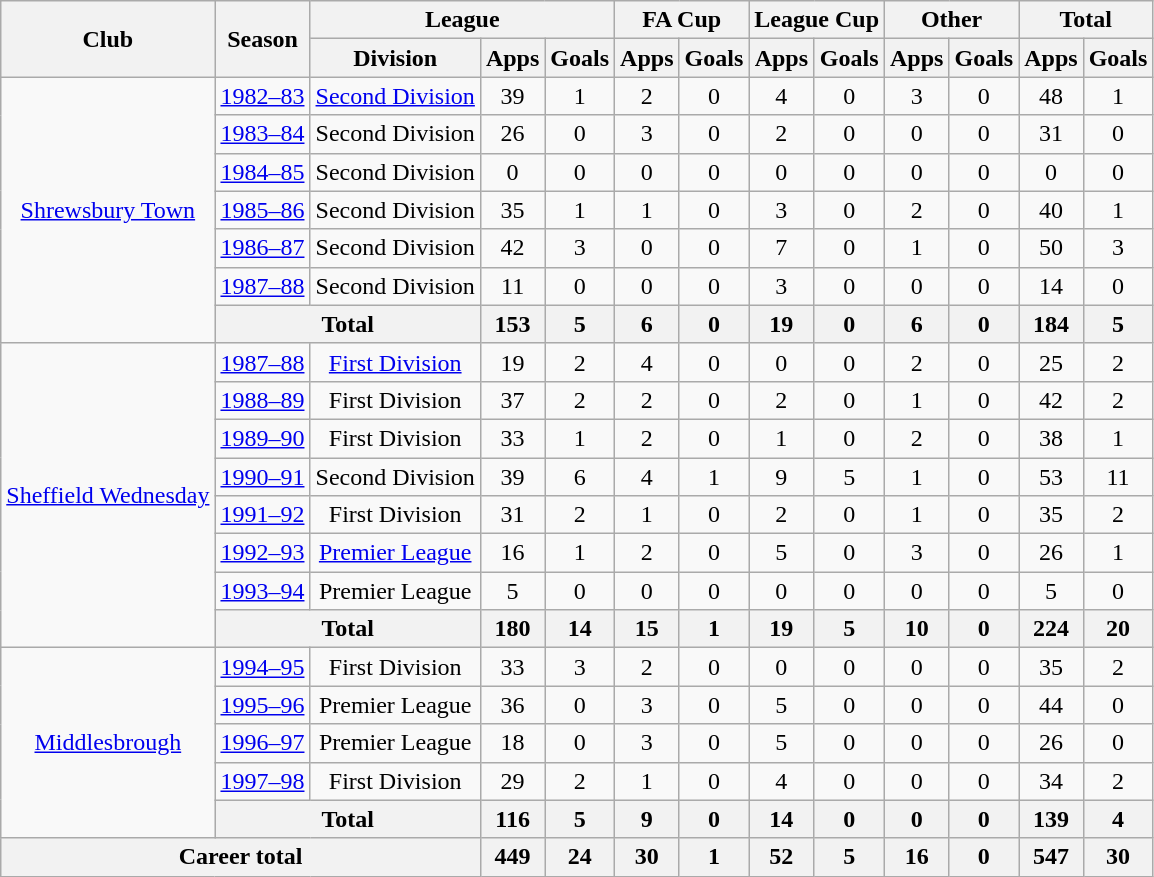<table class="wikitable" style="text-align:center">
<tr>
<th rowspan="2">Club</th>
<th rowspan="2">Season</th>
<th colspan="3">League</th>
<th colspan="2">FA Cup</th>
<th colspan="2">League Cup</th>
<th colspan="2">Other</th>
<th colspan="2">Total</th>
</tr>
<tr>
<th>Division</th>
<th>Apps</th>
<th>Goals</th>
<th>Apps</th>
<th>Goals</th>
<th>Apps</th>
<th>Goals</th>
<th>Apps</th>
<th>Goals</th>
<th>Apps</th>
<th>Goals</th>
</tr>
<tr>
<td rowspan="7"><a href='#'>Shrewsbury Town</a></td>
<td><a href='#'>1982–83</a></td>
<td><a href='#'>Second Division</a></td>
<td>39</td>
<td>1</td>
<td>2</td>
<td>0</td>
<td>4</td>
<td>0</td>
<td>3</td>
<td>0</td>
<td>48</td>
<td>1</td>
</tr>
<tr>
<td><a href='#'>1983–84</a></td>
<td>Second Division</td>
<td>26</td>
<td>0</td>
<td>3</td>
<td>0</td>
<td>2</td>
<td>0</td>
<td>0</td>
<td>0</td>
<td>31</td>
<td>0</td>
</tr>
<tr>
<td><a href='#'>1984–85</a></td>
<td>Second Division</td>
<td>0</td>
<td>0</td>
<td>0</td>
<td>0</td>
<td>0</td>
<td>0</td>
<td>0</td>
<td>0</td>
<td>0</td>
<td>0</td>
</tr>
<tr>
<td><a href='#'>1985–86</a></td>
<td>Second Division</td>
<td>35</td>
<td>1</td>
<td>1</td>
<td>0</td>
<td>3</td>
<td>0</td>
<td>2</td>
<td>0</td>
<td>40</td>
<td>1</td>
</tr>
<tr>
<td><a href='#'>1986–87</a></td>
<td>Second Division</td>
<td>42</td>
<td>3</td>
<td>0</td>
<td>0</td>
<td>7</td>
<td>0</td>
<td>1</td>
<td>0</td>
<td>50</td>
<td>3</td>
</tr>
<tr>
<td><a href='#'>1987–88</a></td>
<td>Second Division</td>
<td>11</td>
<td>0</td>
<td>0</td>
<td>0</td>
<td>3</td>
<td>0</td>
<td>0</td>
<td>0</td>
<td>14</td>
<td>0</td>
</tr>
<tr>
<th colspan="2">Total</th>
<th>153</th>
<th>5</th>
<th>6</th>
<th>0</th>
<th>19</th>
<th>0</th>
<th>6</th>
<th>0</th>
<th>184</th>
<th>5</th>
</tr>
<tr>
<td rowspan="8"><a href='#'>Sheffield Wednesday</a></td>
<td><a href='#'>1987–88</a></td>
<td><a href='#'>First Division</a></td>
<td>19</td>
<td>2</td>
<td>4</td>
<td>0</td>
<td>0</td>
<td>0</td>
<td>2</td>
<td>0</td>
<td>25</td>
<td>2</td>
</tr>
<tr>
<td><a href='#'>1988–89</a></td>
<td>First Division</td>
<td>37</td>
<td>2</td>
<td>2</td>
<td>0</td>
<td>2</td>
<td>0</td>
<td>1</td>
<td>0</td>
<td>42</td>
<td>2</td>
</tr>
<tr>
<td><a href='#'>1989–90</a></td>
<td>First Division</td>
<td>33</td>
<td>1</td>
<td>2</td>
<td>0</td>
<td>1</td>
<td>0</td>
<td>2</td>
<td>0</td>
<td>38</td>
<td>1</td>
</tr>
<tr>
<td><a href='#'>1990–91</a></td>
<td>Second Division</td>
<td>39</td>
<td>6</td>
<td>4</td>
<td>1</td>
<td>9</td>
<td>5</td>
<td>1</td>
<td>0</td>
<td>53</td>
<td>11</td>
</tr>
<tr>
<td><a href='#'>1991–92</a></td>
<td>First Division</td>
<td>31</td>
<td>2</td>
<td>1</td>
<td>0</td>
<td>2</td>
<td>0</td>
<td>1</td>
<td>0</td>
<td>35</td>
<td>2</td>
</tr>
<tr>
<td><a href='#'>1992–93</a></td>
<td><a href='#'>Premier League</a></td>
<td>16</td>
<td>1</td>
<td>2</td>
<td>0</td>
<td>5</td>
<td>0</td>
<td>3</td>
<td>0</td>
<td>26</td>
<td>1</td>
</tr>
<tr>
<td><a href='#'>1993–94</a></td>
<td>Premier League</td>
<td>5</td>
<td>0</td>
<td>0</td>
<td>0</td>
<td>0</td>
<td>0</td>
<td>0</td>
<td>0</td>
<td>5</td>
<td>0</td>
</tr>
<tr>
<th colspan="2">Total</th>
<th>180</th>
<th>14</th>
<th>15</th>
<th>1</th>
<th>19</th>
<th>5</th>
<th>10</th>
<th>0</th>
<th>224</th>
<th>20</th>
</tr>
<tr>
<td rowspan="5"><a href='#'>Middlesbrough</a></td>
<td><a href='#'>1994–95</a></td>
<td>First Division</td>
<td>33</td>
<td>3</td>
<td>2</td>
<td>0</td>
<td>0</td>
<td>0</td>
<td>0</td>
<td>0</td>
<td>35</td>
<td>2</td>
</tr>
<tr>
<td><a href='#'>1995–96</a></td>
<td>Premier League</td>
<td>36</td>
<td>0</td>
<td>3</td>
<td>0</td>
<td>5</td>
<td>0</td>
<td>0</td>
<td>0</td>
<td>44</td>
<td>0</td>
</tr>
<tr>
<td><a href='#'>1996–97</a></td>
<td>Premier League</td>
<td>18</td>
<td>0</td>
<td>3</td>
<td>0</td>
<td>5</td>
<td>0</td>
<td>0</td>
<td>0</td>
<td>26</td>
<td>0</td>
</tr>
<tr>
<td><a href='#'>1997–98</a></td>
<td>First Division</td>
<td>29</td>
<td>2</td>
<td>1</td>
<td>0</td>
<td>4</td>
<td>0</td>
<td>0</td>
<td>0</td>
<td>34</td>
<td>2</td>
</tr>
<tr>
<th colspan="2">Total</th>
<th>116</th>
<th>5</th>
<th>9</th>
<th>0</th>
<th>14</th>
<th>0</th>
<th>0</th>
<th>0</th>
<th>139</th>
<th>4</th>
</tr>
<tr>
<th colspan="3">Career total</th>
<th>449</th>
<th>24</th>
<th>30</th>
<th>1</th>
<th>52</th>
<th>5</th>
<th>16</th>
<th>0</th>
<th>547</th>
<th>30</th>
</tr>
</table>
